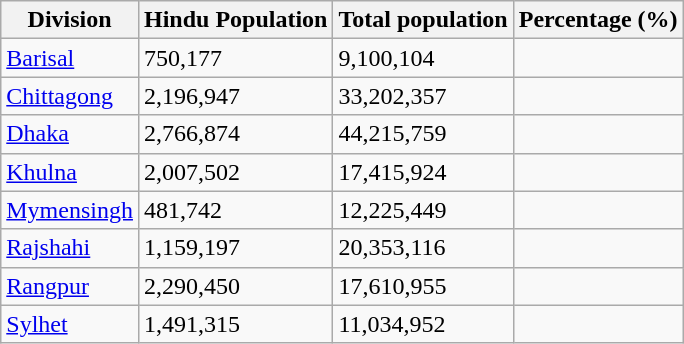<table class="wikitable sortable">
<tr>
<th>Division</th>
<th>Hindu Population</th>
<th>Total population</th>
<th>Percentage (%)</th>
</tr>
<tr>
<td><a href='#'>Barisal</a></td>
<td>750,177</td>
<td>9,100,104</td>
<td></td>
</tr>
<tr>
<td><a href='#'>Chittagong</a></td>
<td>2,196,947</td>
<td>33,202,357</td>
<td></td>
</tr>
<tr>
<td><a href='#'>Dhaka</a></td>
<td>2,766,874</td>
<td>44,215,759</td>
<td></td>
</tr>
<tr>
<td><a href='#'>Khulna</a></td>
<td>2,007,502</td>
<td>17,415,924</td>
<td></td>
</tr>
<tr>
<td><a href='#'>Mymensingh</a></td>
<td>481,742</td>
<td>12,225,449</td>
<td></td>
</tr>
<tr>
<td><a href='#'>Rajshahi</a></td>
<td>1,159,197</td>
<td>20,353,116</td>
<td></td>
</tr>
<tr>
<td><a href='#'>Rangpur</a></td>
<td>2,290,450</td>
<td>17,610,955</td>
<td></td>
</tr>
<tr>
<td><a href='#'>Sylhet</a></td>
<td>1,491,315</td>
<td>11,034,952</td>
<td></td>
</tr>
</table>
